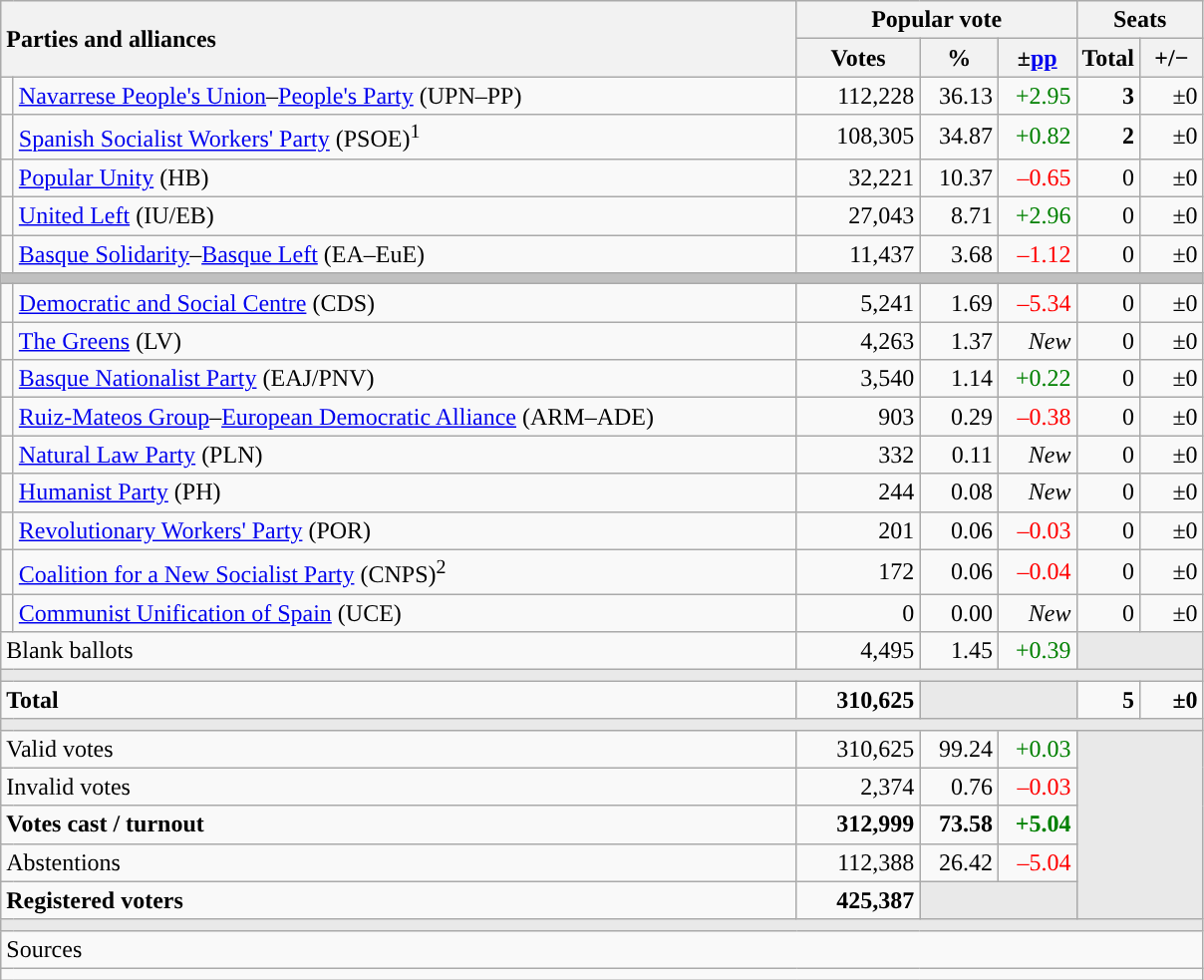<table class="wikitable" style="text-align:right;">
<tr>
<th style="text-align:left;" rowspan="2" colspan="2" width="525">Parties and alliances</th>
<th colspan="3">Popular vote</th>
<th colspan="2">Seats</th>
</tr>
<tr>
<th width="75">Votes</th>
<th width="45">%</th>
<th width="45">±<a href='#'>pp</a></th>
<th width="35">Total</th>
<th width="35">+/−</th>
</tr>
<tr>
<td width="1" style="color:inherit;background:"></td>
<td align="left"><a href='#'>Navarrese People's Union</a>–<a href='#'>People's Party</a> (UPN–PP)</td>
<td>112,228</td>
<td>36.13</td>
<td style="color:green;">+2.95</td>
<td><strong>3</strong></td>
<td>±0</td>
</tr>
<tr>
<td style="color:inherit;background:"></td>
<td align="left"><a href='#'>Spanish Socialist Workers' Party</a> (PSOE)<sup>1</sup></td>
<td>108,305</td>
<td>34.87</td>
<td style="color:green;">+0.82</td>
<td><strong>2</strong></td>
<td>±0</td>
</tr>
<tr>
<td style="color:inherit;background:"></td>
<td align="left"><a href='#'>Popular Unity</a> (HB)</td>
<td>32,221</td>
<td>10.37</td>
<td style="color:red;">–0.65</td>
<td>0</td>
<td>±0</td>
</tr>
<tr>
<td style="color:inherit;background:"></td>
<td align="left"><a href='#'>United Left</a> (IU/EB)</td>
<td>27,043</td>
<td>8.71</td>
<td style="color:green;">+2.96</td>
<td>0</td>
<td>±0</td>
</tr>
<tr>
<td style="color:inherit;background:"></td>
<td align="left"><a href='#'>Basque Solidarity</a>–<a href='#'>Basque Left</a> (EA–EuE)</td>
<td>11,437</td>
<td>3.68</td>
<td style="color:red;">–1.12</td>
<td>0</td>
<td>±0</td>
</tr>
<tr>
<td colspan="7" bgcolor="#C0C0C0"></td>
</tr>
<tr>
<td style="color:inherit;background:"></td>
<td align="left"><a href='#'>Democratic and Social Centre</a> (CDS)</td>
<td>5,241</td>
<td>1.69</td>
<td style="color:red;">–5.34</td>
<td>0</td>
<td>±0</td>
</tr>
<tr>
<td style="color:inherit;background:"></td>
<td align="left"><a href='#'>The Greens</a> (LV)</td>
<td>4,263</td>
<td>1.37</td>
<td><em>New</em></td>
<td>0</td>
<td>±0</td>
</tr>
<tr>
<td style="color:inherit;background:"></td>
<td align="left"><a href='#'>Basque Nationalist Party</a> (EAJ/PNV)</td>
<td>3,540</td>
<td>1.14</td>
<td style="color:green;">+0.22</td>
<td>0</td>
<td>±0</td>
</tr>
<tr>
<td style="color:inherit;background:"></td>
<td align="left"><a href='#'>Ruiz-Mateos Group</a>–<a href='#'>European Democratic Alliance</a> (ARM–ADE)</td>
<td>903</td>
<td>0.29</td>
<td style="color:red;">–0.38</td>
<td>0</td>
<td>±0</td>
</tr>
<tr>
<td style="color:inherit;background:"></td>
<td align="left"><a href='#'>Natural Law Party</a> (PLN)</td>
<td>332</td>
<td>0.11</td>
<td><em>New</em></td>
<td>0</td>
<td>±0</td>
</tr>
<tr>
<td style="color:inherit;background:"></td>
<td align="left"><a href='#'>Humanist Party</a> (PH)</td>
<td>244</td>
<td>0.08</td>
<td><em>New</em></td>
<td>0</td>
<td>±0</td>
</tr>
<tr>
<td style="color:inherit;background:"></td>
<td align="left"><a href='#'>Revolutionary Workers' Party</a> (POR)</td>
<td>201</td>
<td>0.06</td>
<td style="color:red;">–0.03</td>
<td>0</td>
<td>±0</td>
</tr>
<tr>
<td style="color:inherit;background:"></td>
<td align="left"><a href='#'>Coalition for a New Socialist Party</a> (CNPS)<sup>2</sup></td>
<td>172</td>
<td>0.06</td>
<td style="color:red;">–0.04</td>
<td>0</td>
<td>±0</td>
</tr>
<tr>
<td style="color:inherit;background:"></td>
<td align="left"><a href='#'>Communist Unification of Spain</a> (UCE)</td>
<td>0</td>
<td>0.00</td>
<td><em>New</em></td>
<td>0</td>
<td>±0</td>
</tr>
<tr>
<td align="left" colspan="2">Blank ballots</td>
<td>4,495</td>
<td>1.45</td>
<td style="color:green;">+0.39</td>
<td bgcolor="#E9E9E9" colspan="2"></td>
</tr>
<tr>
<td colspan="7" bgcolor="#E9E9E9"></td>
</tr>
<tr style="font-weight:bold;">
<td align="left" colspan="2">Total</td>
<td>310,625</td>
<td bgcolor="#E9E9E9" colspan="2"></td>
<td>5</td>
<td>±0</td>
</tr>
<tr>
<td colspan="7" bgcolor="#E9E9E9"></td>
</tr>
<tr>
<td align="left" colspan="2">Valid votes</td>
<td>310,625</td>
<td>99.24</td>
<td style="color:green;">+0.03</td>
<td bgcolor="#E9E9E9" colspan="2" rowspan="5"></td>
</tr>
<tr>
<td align="left" colspan="2">Invalid votes</td>
<td>2,374</td>
<td>0.76</td>
<td style="color:red;">–0.03</td>
</tr>
<tr style="font-weight:bold;">
<td align="left" colspan="2">Votes cast / turnout</td>
<td>312,999</td>
<td>73.58</td>
<td style="color:green;">+5.04</td>
</tr>
<tr>
<td align="left" colspan="2">Abstentions</td>
<td>112,388</td>
<td>26.42</td>
<td style="color:red;">–5.04</td>
</tr>
<tr style="font-weight:bold;">
<td align="left" colspan="2">Registered voters</td>
<td>425,387</td>
<td bgcolor="#E9E9E9" colspan="2"></td>
</tr>
<tr>
<td colspan="7" bgcolor="#E9E9E9"></td>
</tr>
<tr>
<td align="left" colspan="7">Sources</td>
</tr>
<tr>
<td colspan="7" style="text-align:left; max-width:790px;"></td>
</tr>
</table>
